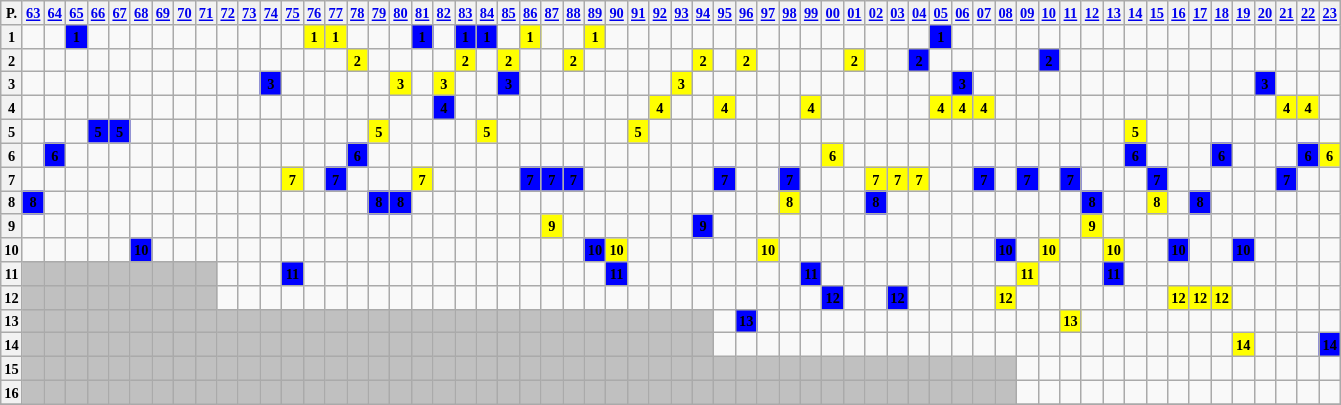<table class="wikitable" style="text-align: center; font-size:60%">
<tr>
<th>P.</th>
<th><strong><a href='#'>63</a></strong></th>
<th><strong><a href='#'>64</a></strong></th>
<th><strong><a href='#'>65</a></strong></th>
<th><strong><a href='#'>66</a></strong></th>
<th><strong><a href='#'>67</a></strong></th>
<th><strong><a href='#'>68</a></strong></th>
<th><strong><a href='#'>69</a></strong></th>
<th><strong><a href='#'>70</a></strong></th>
<th><strong><a href='#'>71</a></strong></th>
<th><strong><a href='#'>72</a></strong></th>
<th><strong><a href='#'>73</a></strong></th>
<th><strong><a href='#'>74</a></strong></th>
<th><strong><a href='#'>75</a></strong></th>
<th><strong><a href='#'>76</a></strong></th>
<th><strong><a href='#'>77</a></strong></th>
<th><strong><a href='#'>78</a></strong></th>
<th><strong><a href='#'>79</a></strong></th>
<th><strong><a href='#'>80</a></strong></th>
<th><strong><a href='#'>81</a></strong></th>
<th><strong><a href='#'>82</a></strong></th>
<th><strong><a href='#'>83</a></strong></th>
<th><strong><a href='#'>84</a></strong></th>
<th><strong><a href='#'>85</a></strong></th>
<th><strong><a href='#'>86</a></strong></th>
<th><strong><a href='#'>87</a></strong></th>
<th><strong><a href='#'>88</a></strong></th>
<th><strong><a href='#'>89</a></strong></th>
<th><strong><a href='#'>90</a></strong></th>
<th><strong><a href='#'>91</a></strong></th>
<th><strong><a href='#'>92</a></strong></th>
<th><strong><a href='#'>93</a></strong></th>
<th><strong><a href='#'>94</a></strong></th>
<th><strong><a href='#'>95</a></strong></th>
<th><strong><a href='#'>96</a></strong></th>
<th><strong><a href='#'>97</a></strong></th>
<th><strong><a href='#'>98</a></strong></th>
<th><strong><a href='#'>99</a></strong></th>
<th><strong><a href='#'>00</a></strong></th>
<th><strong><a href='#'>01</a></strong></th>
<th><strong><a href='#'>02</a></strong></th>
<th><strong><a href='#'>03</a></strong></th>
<th><strong><a href='#'>04</a></strong></th>
<th><strong><a href='#'>05</a></strong></th>
<th><strong><a href='#'>06</a></strong></th>
<th><strong><a href='#'>07</a></strong></th>
<th><strong><a href='#'>08</a></strong></th>
<th><strong><a href='#'>09</a></strong></th>
<th><strong><a href='#'>10</a></strong></th>
<th><strong><a href='#'>11</a></strong></th>
<th><strong><a href='#'>12</a></strong></th>
<th><strong><a href='#'>13</a></strong></th>
<th><strong><a href='#'>14</a></strong></th>
<th><strong><a href='#'>15</a></strong></th>
<th><strong><a href='#'>16</a></strong></th>
<th><strong><a href='#'>17</a></strong></th>
<th><strong><a href='#'>18</a></strong></th>
<th><strong><a href='#'>19</a></strong></th>
<th><strong><a href='#'>20</a></strong></th>
<th><strong><a href='#'>21</a></strong></th>
<th><strong><a href='#'>22</a></strong></th>
<th><strong><a href='#'>23</a></strong></th>
</tr>
<tr>
<th>1</th>
<td></td>
<td></td>
<td style="background-color:#0000FF"><span><strong>1</strong></span></td>
<td></td>
<td></td>
<td></td>
<td></td>
<td></td>
<td></td>
<td></td>
<td></td>
<td></td>
<td></td>
<td style="background-color:yellow"><strong>1</strong></td>
<td style="background-color:yellow"><strong>1</strong></td>
<td></td>
<td></td>
<td></td>
<td style="background-color:#0000FF"><span><strong>1</strong></span></td>
<td></td>
<td style="background-color:#0000FF"><span><strong>1</strong></span></td>
<td style="background-color:#0000FF"><span><strong>1</strong></span></td>
<td></td>
<td style="background-color:yellow"><strong>1</strong></td>
<td></td>
<td></td>
<td style="background-color:yellow"><strong>1</strong></td>
<td></td>
<td></td>
<td></td>
<td></td>
<td></td>
<td></td>
<td></td>
<td></td>
<td></td>
<td></td>
<td></td>
<td></td>
<td></td>
<td></td>
<td></td>
<td style="background-color:#0000FF"><span><strong>1</strong></span></td>
<td></td>
<td></td>
<td></td>
<td></td>
<td></td>
<td></td>
<td></td>
<td></td>
<td></td>
<td></td>
<td></td>
<td></td>
<td></td>
<td></td>
<td></td>
<td></td>
<td></td>
<td></td>
</tr>
<tr>
<th>2</th>
<td></td>
<td></td>
<td></td>
<td></td>
<td></td>
<td></td>
<td></td>
<td></td>
<td></td>
<td></td>
<td></td>
<td></td>
<td></td>
<td></td>
<td></td>
<td style="background-color:yellow"><strong>2</strong></td>
<td></td>
<td></td>
<td></td>
<td></td>
<td style="background-color:yellow"><strong>2</strong></td>
<td></td>
<td style="background-color:yellow"><strong>2</strong></td>
<td></td>
<td></td>
<td style="background-color:yellow"><strong>2</strong></td>
<td></td>
<td></td>
<td></td>
<td></td>
<td></td>
<td style="background-color:yellow"><strong>2</strong></td>
<td></td>
<td style="background-color:yellow"><strong>2</strong></td>
<td></td>
<td></td>
<td></td>
<td></td>
<td style="background-color:yellow"><strong>2</strong></td>
<td></td>
<td></td>
<td style="background-color:#0000FF"><span><strong>2</strong></span></td>
<td></td>
<td></td>
<td></td>
<td></td>
<td></td>
<td style="background-color:#0000FF"><span><strong>2</strong></span></td>
<td></td>
<td></td>
<td></td>
<td></td>
<td></td>
<td></td>
<td></td>
<td></td>
<td></td>
<td></td>
<td></td>
<td></td>
<td></td>
</tr>
<tr>
<th>3</th>
<td></td>
<td></td>
<td></td>
<td></td>
<td></td>
<td></td>
<td></td>
<td></td>
<td></td>
<td></td>
<td></td>
<td style="background-color:#0000FF"><span><strong>3</strong></span></td>
<td></td>
<td></td>
<td></td>
<td></td>
<td></td>
<td style="background-color:yellow"><strong>3</strong></td>
<td></td>
<td style="background-color:yellow"><strong>3</strong></td>
<td></td>
<td></td>
<td style="background-color:#0000FF"><span><strong>3</strong></span></td>
<td></td>
<td></td>
<td></td>
<td></td>
<td></td>
<td></td>
<td></td>
<td style="background-color:yellow"><strong>3</strong></td>
<td></td>
<td></td>
<td></td>
<td></td>
<td></td>
<td></td>
<td></td>
<td></td>
<td></td>
<td></td>
<td></td>
<td></td>
<td style="background-color:#0000FF"><span><strong>3</strong></span></td>
<td></td>
<td></td>
<td></td>
<td></td>
<td></td>
<td></td>
<td></td>
<td></td>
<td></td>
<td></td>
<td></td>
<td></td>
<td></td>
<td style="background-color:#0000FF"><span><strong>3</strong></span></td>
<td></td>
<td></td>
<td></td>
</tr>
<tr>
<th>4</th>
<td></td>
<td></td>
<td></td>
<td></td>
<td></td>
<td></td>
<td></td>
<td></td>
<td></td>
<td></td>
<td></td>
<td></td>
<td></td>
<td></td>
<td></td>
<td></td>
<td></td>
<td></td>
<td></td>
<td style="background-color:#0000FF"><span><strong>4</strong></span></td>
<td></td>
<td></td>
<td></td>
<td></td>
<td></td>
<td></td>
<td></td>
<td></td>
<td></td>
<td style="background-color:yellow"><strong>4</strong></td>
<td></td>
<td></td>
<td style="background-color:yellow"><strong>4</strong></td>
<td></td>
<td></td>
<td></td>
<td style="background-color:yellow"><strong>4</strong></td>
<td></td>
<td></td>
<td></td>
<td></td>
<td></td>
<td style="background-color:yellow"><strong>4</strong></td>
<td style="background-color:yellow"><strong>4</strong></td>
<td style="background-color:yellow"><strong>4</strong></td>
<td></td>
<td></td>
<td></td>
<td></td>
<td></td>
<td></td>
<td></td>
<td></td>
<td></td>
<td></td>
<td></td>
<td></td>
<td></td>
<td style="background-color:yellow"><strong>4</strong></td>
<td style="background-color:yellow"><strong>4</strong></td>
<td></td>
</tr>
<tr>
<th>5</th>
<td></td>
<td></td>
<td></td>
<td style="background-color:#0000FF"><span><strong>5</strong></span></td>
<td style="background-color:#0000FF"><span><strong>5</strong></span></td>
<td></td>
<td></td>
<td></td>
<td></td>
<td></td>
<td></td>
<td></td>
<td></td>
<td></td>
<td></td>
<td></td>
<td style="background-color:yellow"><strong>5</strong></td>
<td></td>
<td></td>
<td></td>
<td></td>
<td style="background-color:yellow"><strong>5</strong></td>
<td></td>
<td></td>
<td></td>
<td></td>
<td></td>
<td></td>
<td style="background-color:yellow"><strong>5</strong></td>
<td></td>
<td></td>
<td></td>
<td></td>
<td></td>
<td></td>
<td></td>
<td></td>
<td></td>
<td></td>
<td></td>
<td></td>
<td></td>
<td></td>
<td></td>
<td></td>
<td></td>
<td></td>
<td></td>
<td></td>
<td></td>
<td></td>
<td style="background-color:yellow"><strong>5</strong></td>
<td></td>
<td></td>
<td></td>
<td></td>
<td></td>
<td></td>
<td></td>
<td></td>
<td></td>
</tr>
<tr>
<th>6</th>
<td></td>
<td style="background-color:#0000FF"><span><strong>6</strong></span></td>
<td></td>
<td></td>
<td></td>
<td></td>
<td></td>
<td></td>
<td></td>
<td></td>
<td></td>
<td></td>
<td></td>
<td></td>
<td></td>
<td style="background-color:#0000FF"><span><strong>6</strong></span></td>
<td></td>
<td></td>
<td></td>
<td></td>
<td></td>
<td></td>
<td></td>
<td></td>
<td></td>
<td></td>
<td></td>
<td></td>
<td></td>
<td></td>
<td></td>
<td></td>
<td></td>
<td></td>
<td></td>
<td></td>
<td></td>
<td style="background-color:yellow"><strong>6</strong></td>
<td></td>
<td></td>
<td></td>
<td></td>
<td></td>
<td></td>
<td></td>
<td></td>
<td></td>
<td></td>
<td></td>
<td></td>
<td></td>
<td style="background-color:#0000FF"><span><strong>6</strong></span></td>
<td></td>
<td></td>
<td></td>
<td style="background-color:#0000FF"><span><strong>6</strong></span></td>
<td></td>
<td></td>
<td></td>
<td style="background-color:#0000FF"><span><strong>6</strong></span></td>
<td style="background-color:yellow"><strong>6</strong></td>
</tr>
<tr>
<th>7</th>
<td></td>
<td></td>
<td></td>
<td></td>
<td></td>
<td></td>
<td></td>
<td></td>
<td></td>
<td></td>
<td></td>
<td></td>
<td style="background-color:yellow"><strong>7</strong></td>
<td></td>
<td style="background-color:#0000FF"><span><strong>7</strong></span></td>
<td></td>
<td></td>
<td></td>
<td style="background-color:yellow"><strong>7</strong></td>
<td></td>
<td></td>
<td></td>
<td></td>
<td style="background-color:#0000FF"><span><strong>7</strong></span></td>
<td style="background-color:#0000FF"><span><strong>7</strong></span></td>
<td style="background-color:#0000FF"><span><strong>7</strong></span></td>
<td></td>
<td></td>
<td></td>
<td></td>
<td></td>
<td></td>
<td style="background-color:#0000FF"><span><strong>7</strong></span></td>
<td></td>
<td></td>
<td style="background-color:#0000FF"><span><strong>7</strong></span></td>
<td></td>
<td></td>
<td></td>
<td style="background-color:yellow"><strong>7</strong></td>
<td style="background-color:yellow"><strong>7</strong></td>
<td style="background-color:yellow"><strong>7</strong></td>
<td></td>
<td></td>
<td style="background-color:#0000FF"><span><strong>7</strong></span></td>
<td></td>
<td style="background-color:#0000FF"><span><strong>7</strong></span></td>
<td></td>
<td style="background-color:#0000FF"><span><strong>7</strong></span></td>
<td></td>
<td></td>
<td></td>
<td style="background-color:#0000FF"><span><strong>7</strong></span></td>
<td></td>
<td></td>
<td></td>
<td></td>
<td></td>
<td style="background-color:#0000FF"><span><strong>7</strong></span></td>
<td></td>
<td></td>
</tr>
<tr>
<th>8</th>
<td style="background-color:#0000FF"><span><strong>8</strong></span></td>
<td></td>
<td></td>
<td></td>
<td></td>
<td></td>
<td></td>
<td></td>
<td></td>
<td></td>
<td></td>
<td></td>
<td></td>
<td></td>
<td></td>
<td></td>
<td style="background-color:#0000FF"><span><strong>8</strong></span></td>
<td style="background-color:#0000FF"><span><strong>8</strong></span></td>
<td></td>
<td></td>
<td></td>
<td></td>
<td></td>
<td></td>
<td></td>
<td></td>
<td></td>
<td></td>
<td></td>
<td></td>
<td></td>
<td></td>
<td></td>
<td></td>
<td></td>
<td style="background-color:yellow"><strong>8</strong></td>
<td></td>
<td></td>
<td></td>
<td style="background-color:#0000FF"><span><strong>8</strong></span></td>
<td></td>
<td></td>
<td></td>
<td></td>
<td></td>
<td></td>
<td></td>
<td></td>
<td></td>
<td style="background-color:#0000FF"><span><strong>8</strong></span></td>
<td></td>
<td></td>
<td style="background-color:yellow"><strong>8</strong></td>
<td></td>
<td style="background-color:#0000FF"><span><strong>8</strong></span></td>
<td></td>
<td></td>
<td></td>
<td></td>
<td></td>
<td></td>
</tr>
<tr>
<th>9</th>
<td></td>
<td></td>
<td></td>
<td></td>
<td></td>
<td></td>
<td></td>
<td></td>
<td></td>
<td></td>
<td></td>
<td></td>
<td></td>
<td></td>
<td></td>
<td></td>
<td></td>
<td></td>
<td></td>
<td></td>
<td></td>
<td></td>
<td></td>
<td></td>
<td style="background-color:yellow"><strong>9</strong></td>
<td></td>
<td></td>
<td></td>
<td></td>
<td></td>
<td></td>
<td style="background-color:#0000FF"><span><strong>9</strong></span></td>
<td></td>
<td></td>
<td></td>
<td></td>
<td></td>
<td></td>
<td></td>
<td></td>
<td></td>
<td></td>
<td></td>
<td></td>
<td></td>
<td></td>
<td></td>
<td></td>
<td></td>
<td style="background-color:yellow"><strong>9</strong></td>
<td></td>
<td></td>
<td></td>
<td></td>
<td></td>
<td></td>
<td></td>
<td></td>
<td></td>
<td></td>
<td></td>
</tr>
<tr>
<th>10</th>
<td></td>
<td></td>
<td></td>
<td></td>
<td></td>
<td style="background-color:#0000FF"><span><strong>10</strong></span></td>
<td></td>
<td></td>
<td></td>
<td></td>
<td></td>
<td></td>
<td></td>
<td></td>
<td></td>
<td></td>
<td></td>
<td></td>
<td></td>
<td></td>
<td></td>
<td></td>
<td></td>
<td></td>
<td></td>
<td></td>
<td style="background-color:#0000FF"><span><strong>10</strong></span></td>
<td style="background-color:yellow"><strong>10</strong></td>
<td></td>
<td></td>
<td></td>
<td></td>
<td></td>
<td></td>
<td style="background-color:yellow"><strong>10</strong></td>
<td></td>
<td></td>
<td></td>
<td></td>
<td></td>
<td></td>
<td></td>
<td></td>
<td></td>
<td></td>
<td style="background-color:#0000FF"><span><strong>10</strong></span></td>
<td></td>
<td style="background-color:yellow"><strong>10</strong></td>
<td></td>
<td></td>
<td style="background-color:yellow"><strong>10</strong></td>
<td></td>
<td></td>
<td style="background-color:#0000FF"><span><strong>10</strong></span></td>
<td></td>
<td></td>
<td style="background-color:#0000FF"><span><strong>10</strong></span></td>
<td></td>
<td></td>
<td></td>
<td></td>
</tr>
<tr>
<th>11</th>
<td style="background:#c0c0c0"></td>
<td style="background:#c0c0c0"></td>
<td style="background:#c0c0c0"></td>
<td style="background:#c0c0c0"></td>
<td style="background:#c0c0c0"></td>
<td style="background:#c0c0c0"></td>
<td style="background:#c0c0c0"></td>
<td style="background:#c0c0c0"></td>
<td style="background:#c0c0c0"></td>
<td></td>
<td></td>
<td></td>
<td style="background-color:#0000FF"><span><strong>11</strong></span></td>
<td></td>
<td></td>
<td></td>
<td></td>
<td></td>
<td></td>
<td></td>
<td></td>
<td></td>
<td></td>
<td></td>
<td></td>
<td></td>
<td></td>
<td style="background-color:#0000FF"><span><strong>11</strong></span></td>
<td></td>
<td></td>
<td></td>
<td></td>
<td></td>
<td></td>
<td></td>
<td></td>
<td style="background-color:#0000FF"><span><strong>11</strong></span></td>
<td></td>
<td></td>
<td></td>
<td></td>
<td></td>
<td></td>
<td></td>
<td></td>
<td></td>
<td style="background-color:yellow"><strong>11</strong></td>
<td></td>
<td></td>
<td></td>
<td style="background-color:#0000FF"><span><strong>11</strong></span></td>
<td></td>
<td></td>
<td></td>
<td></td>
<td></td>
<td></td>
<td></td>
<td></td>
<td></td>
<td></td>
</tr>
<tr>
<th>12</th>
<td style="background:#c0c0c0"></td>
<td style="background:#c0c0c0"></td>
<td style="background:#c0c0c0"></td>
<td style="background:#c0c0c0"></td>
<td style="background:#c0c0c0"></td>
<td style="background:#c0c0c0"></td>
<td style="background:#c0c0c0"></td>
<td style="background:#c0c0c0"></td>
<td style="background:#c0c0c0"></td>
<td></td>
<td></td>
<td></td>
<td></td>
<td></td>
<td></td>
<td></td>
<td></td>
<td></td>
<td></td>
<td></td>
<td></td>
<td></td>
<td></td>
<td></td>
<td></td>
<td></td>
<td></td>
<td></td>
<td></td>
<td></td>
<td></td>
<td></td>
<td></td>
<td></td>
<td></td>
<td></td>
<td></td>
<td style="background-color:#0000FF"><span><strong>12</strong></span></td>
<td></td>
<td></td>
<td style="background-color:#0000FF"><span><strong>12</strong></span></td>
<td></td>
<td></td>
<td></td>
<td></td>
<td style="background-color:yellow"><strong>12</strong></td>
<td></td>
<td></td>
<td></td>
<td></td>
<td></td>
<td></td>
<td></td>
<td style="background-color:yellow"><strong>12</strong></td>
<td style="background-color:yellow"><strong>12</strong></td>
<td style="background-color:yellow"><strong>12</strong></td>
<td></td>
<td></td>
<td></td>
<td></td>
<td></td>
</tr>
<tr>
<th>13</th>
<td style="background:#c0c0c0"></td>
<td style="background:#c0c0c0"></td>
<td style="background:#c0c0c0"></td>
<td style="background:#c0c0c0"></td>
<td style="background:#c0c0c0"></td>
<td style="background:#c0c0c0"></td>
<td style="background:#c0c0c0"></td>
<td style="background:#c0c0c0"></td>
<td style="background:#c0c0c0"></td>
<td style="background:#c0c0c0"></td>
<td style="background:#c0c0c0"></td>
<td style="background:#c0c0c0"></td>
<td style="background:#c0c0c0"></td>
<td style="background:#c0c0c0"></td>
<td style="background:#c0c0c0"></td>
<td style="background:#c0c0c0"></td>
<td style="background:#c0c0c0"></td>
<td style="background:#c0c0c0"></td>
<td style="background:#c0c0c0"></td>
<td style="background:#c0c0c0"></td>
<td style="background:#c0c0c0"></td>
<td style="background:#c0c0c0"></td>
<td style="background:#c0c0c0"></td>
<td style="background:#c0c0c0"></td>
<td style="background:#c0c0c0"></td>
<td style="background:#c0c0c0"></td>
<td style="background:#c0c0c0"></td>
<td style="background:#c0c0c0"></td>
<td style="background:#c0c0c0"></td>
<td style="background:#c0c0c0"></td>
<td style="background:#c0c0c0"></td>
<td style="background:#c0c0c0"></td>
<td></td>
<td style="background-color:#0000FF"><span><strong>13</strong></span></td>
<td></td>
<td></td>
<td></td>
<td></td>
<td></td>
<td></td>
<td></td>
<td></td>
<td></td>
<td></td>
<td></td>
<td></td>
<td></td>
<td></td>
<td style="background-color:yellow"><strong>13</strong></td>
<td></td>
<td></td>
<td></td>
<td></td>
<td></td>
<td></td>
<td></td>
<td></td>
<td></td>
<td></td>
<td></td>
<td></td>
</tr>
<tr>
<th>14</th>
<td style="background:#c0c0c0"></td>
<td style="background:#c0c0c0"></td>
<td style="background:#c0c0c0"></td>
<td style="background:#c0c0c0"></td>
<td style="background:#c0c0c0"></td>
<td style="background:#c0c0c0"></td>
<td style="background:#c0c0c0"></td>
<td style="background:#c0c0c0"></td>
<td style="background:#c0c0c0"></td>
<td style="background:#c0c0c0"></td>
<td style="background:#c0c0c0"></td>
<td style="background:#c0c0c0"></td>
<td style="background:#c0c0c0"></td>
<td style="background:#c0c0c0"></td>
<td style="background:#c0c0c0"></td>
<td style="background:#c0c0c0"></td>
<td style="background:#c0c0c0"></td>
<td style="background:#c0c0c0"></td>
<td style="background:#c0c0c0"></td>
<td style="background:#c0c0c0"></td>
<td style="background:#c0c0c0"></td>
<td style="background:#c0c0c0"></td>
<td style="background:#c0c0c0"></td>
<td style="background:#c0c0c0"></td>
<td style="background:#c0c0c0"></td>
<td style="background:#c0c0c0"></td>
<td style="background:#c0c0c0"></td>
<td style="background:#c0c0c0"></td>
<td style="background:#c0c0c0"></td>
<td style="background:#c0c0c0"></td>
<td style="background:#c0c0c0"></td>
<td style="background:#c0c0c0"></td>
<td></td>
<td></td>
<td></td>
<td></td>
<td></td>
<td></td>
<td></td>
<td></td>
<td></td>
<td></td>
<td></td>
<td></td>
<td></td>
<td></td>
<td></td>
<td></td>
<td></td>
<td></td>
<td></td>
<td></td>
<td></td>
<td></td>
<td></td>
<td></td>
<td style="background-color:yellow"><strong>14</strong></td>
<td></td>
<td></td>
<td></td>
<td style="background-color:#0000FF"><span><strong>14</strong></span></td>
</tr>
<tr>
<th>15</th>
<td style="background:#c0c0c0"></td>
<td style="background:#c0c0c0"></td>
<td style="background:#c0c0c0"></td>
<td style="background:#c0c0c0"></td>
<td style="background:#c0c0c0"></td>
<td style="background:#c0c0c0"></td>
<td style="background:#c0c0c0"></td>
<td style="background:#c0c0c0"></td>
<td style="background:#c0c0c0"></td>
<td style="background:#c0c0c0"></td>
<td style="background:#c0c0c0"></td>
<td style="background:#c0c0c0"></td>
<td style="background:#c0c0c0"></td>
<td style="background:#c0c0c0"></td>
<td style="background:#c0c0c0"></td>
<td style="background:#c0c0c0"></td>
<td style="background:#c0c0c0"></td>
<td style="background:#c0c0c0"></td>
<td style="background:#c0c0c0"></td>
<td style="background:#c0c0c0"></td>
<td style="background:#c0c0c0"></td>
<td style="background:#c0c0c0"></td>
<td style="background:#c0c0c0"></td>
<td style="background:#c0c0c0"></td>
<td style="background:#c0c0c0"></td>
<td style="background:#c0c0c0"></td>
<td style="background:#c0c0c0"></td>
<td style="background:#c0c0c0"></td>
<td style="background:#c0c0c0"></td>
<td style="background:#c0c0c0"></td>
<td style="background:#c0c0c0"></td>
<td style="background:#c0c0c0"></td>
<td style="background:#c0c0c0"></td>
<td style="background:#c0c0c0"></td>
<td style="background:#c0c0c0"></td>
<td style="background:#c0c0c0"></td>
<td style="background:#c0c0c0"></td>
<td style="background:#c0c0c0"></td>
<td style="background:#c0c0c0"></td>
<td style="background:#c0c0c0"></td>
<td style="background:#c0c0c0"></td>
<td style="background:#c0c0c0"></td>
<td style="background:#c0c0c0"></td>
<td style="background:#c0c0c0"></td>
<td style="background:#c0c0c0"></td>
<td style="background:#c0c0c0"></td>
<td></td>
<td></td>
<td></td>
<td></td>
<td></td>
<td></td>
<td></td>
<td></td>
<td></td>
<td></td>
<td></td>
<td></td>
<td></td>
<td></td>
<td></td>
</tr>
<tr>
<th>16</th>
<td style="background:#c0c0c0"></td>
<td style="background:#c0c0c0"></td>
<td style="background:#c0c0c0"></td>
<td style="background:#c0c0c0"></td>
<td style="background:#c0c0c0"></td>
<td style="background:#c0c0c0"></td>
<td style="background:#c0c0c0"></td>
<td style="background:#c0c0c0"></td>
<td style="background:#c0c0c0"></td>
<td style="background:#c0c0c0"></td>
<td style="background:#c0c0c0"></td>
<td style="background:#c0c0c0"></td>
<td style="background:#c0c0c0"></td>
<td style="background:#c0c0c0"></td>
<td style="background:#c0c0c0"></td>
<td style="background:#c0c0c0"></td>
<td style="background:#c0c0c0"></td>
<td style="background:#c0c0c0"></td>
<td style="background:#c0c0c0"></td>
<td style="background:#c0c0c0"></td>
<td style="background:#c0c0c0"></td>
<td style="background:#c0c0c0"></td>
<td style="background:#c0c0c0"></td>
<td style="background:#c0c0c0"></td>
<td style="background:#c0c0c0"></td>
<td style="background:#c0c0c0"></td>
<td style="background:#c0c0c0"></td>
<td style="background:#c0c0c0"></td>
<td style="background:#c0c0c0"></td>
<td style="background:#c0c0c0"></td>
<td style="background:#c0c0c0"></td>
<td style="background:#c0c0c0"></td>
<td style="background:#c0c0c0"></td>
<td style="background:#c0c0c0"></td>
<td style="background:#c0c0c0"></td>
<td style="background:#c0c0c0"></td>
<td style="background:#c0c0c0"></td>
<td style="background:#c0c0c0"></td>
<td style="background:#c0c0c0"></td>
<td style="background:#c0c0c0"></td>
<td style="background:#c0c0c0"></td>
<td style="background:#c0c0c0"></td>
<td style="background:#c0c0c0"></td>
<td style="background:#c0c0c0"></td>
<td style="background:#c0c0c0"></td>
<td style="background:#c0c0c0"></td>
<td></td>
<td></td>
<td></td>
<td></td>
<td></td>
<td></td>
<td></td>
<td></td>
<td></td>
<td></td>
<td></td>
<td></td>
<td></td>
<td></td>
<td></td>
</tr>
<tr>
</tr>
</table>
